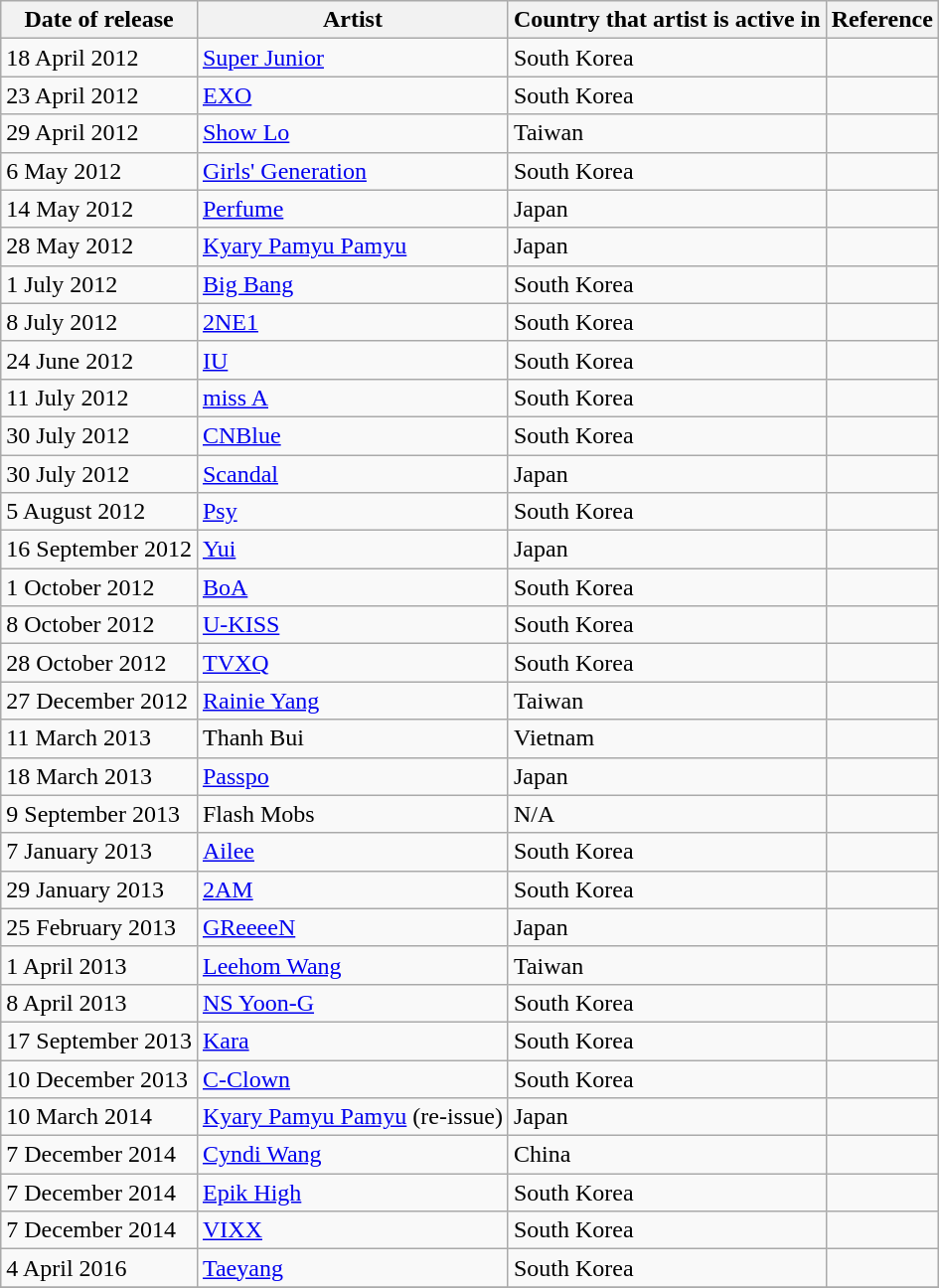<table class="wikitable">
<tr>
<th>Date of release</th>
<th>Artist</th>
<th>Country that artist is active in</th>
<th>Reference</th>
</tr>
<tr>
<td>18 April 2012</td>
<td><a href='#'>Super Junior</a></td>
<td>South Korea</td>
<td></td>
</tr>
<tr>
<td>23 April 2012</td>
<td><a href='#'>EXO</a></td>
<td>South Korea</td>
<td></td>
</tr>
<tr>
<td>29 April 2012</td>
<td><a href='#'>Show Lo</a></td>
<td>Taiwan</td>
<td></td>
</tr>
<tr>
<td>6 May 2012</td>
<td><a href='#'>Girls' Generation</a></td>
<td>South Korea</td>
<td></td>
</tr>
<tr>
<td>14 May 2012</td>
<td><a href='#'>Perfume</a></td>
<td>Japan</td>
<td></td>
</tr>
<tr>
<td>28 May 2012</td>
<td><a href='#'>Kyary Pamyu Pamyu</a></td>
<td>Japan</td>
<td></td>
</tr>
<tr>
<td>1 July 2012</td>
<td><a href='#'>Big Bang</a></td>
<td>South Korea</td>
<td></td>
</tr>
<tr>
<td>8 July 2012</td>
<td><a href='#'>2NE1</a></td>
<td>South Korea</td>
<td></td>
</tr>
<tr>
<td>24 June 2012</td>
<td><a href='#'>IU</a></td>
<td>South Korea</td>
<td></td>
</tr>
<tr>
<td>11 July 2012</td>
<td><a href='#'>miss A</a></td>
<td>South Korea</td>
<td></td>
</tr>
<tr>
<td>30 July 2012</td>
<td><a href='#'>CNBlue</a></td>
<td>South Korea</td>
<td></td>
</tr>
<tr>
<td>30 July 2012</td>
<td><a href='#'>Scandal</a></td>
<td>Japan</td>
<td></td>
</tr>
<tr>
<td>5 August 2012</td>
<td><a href='#'>Psy</a></td>
<td>South Korea</td>
<td></td>
</tr>
<tr>
<td>16 September 2012</td>
<td><a href='#'>Yui</a></td>
<td>Japan</td>
<td></td>
</tr>
<tr>
<td>1 October 2012</td>
<td><a href='#'>BoA</a></td>
<td>South Korea</td>
<td></td>
</tr>
<tr>
<td>8 October 2012</td>
<td><a href='#'>U-KISS</a></td>
<td>South Korea</td>
<td></td>
</tr>
<tr>
<td>28 October 2012</td>
<td><a href='#'>TVXQ</a></td>
<td>South Korea</td>
<td></td>
</tr>
<tr>
<td>27 December 2012</td>
<td><a href='#'>Rainie Yang</a></td>
<td>Taiwan</td>
<td></td>
</tr>
<tr>
<td>11 March 2013</td>
<td>Thanh Bui</td>
<td>Vietnam</td>
<td></td>
</tr>
<tr>
<td>18 March 2013</td>
<td><a href='#'>Passpo</a></td>
<td>Japan</td>
<td></td>
</tr>
<tr>
<td>9 September 2013</td>
<td>Flash Mobs</td>
<td>N/A</td>
<td></td>
</tr>
<tr>
<td>7 January 2013</td>
<td><a href='#'>Ailee</a></td>
<td>South Korea</td>
<td></td>
</tr>
<tr>
<td>29 January 2013</td>
<td><a href='#'>2AM</a></td>
<td>South Korea</td>
<td></td>
</tr>
<tr>
<td>25 February 2013</td>
<td><a href='#'>GReeeeN</a></td>
<td>Japan</td>
<td></td>
</tr>
<tr>
<td>1 April 2013</td>
<td><a href='#'>Leehom Wang</a></td>
<td>Taiwan</td>
<td></td>
</tr>
<tr>
<td>8 April 2013</td>
<td><a href='#'>NS Yoon-G</a></td>
<td>South Korea</td>
<td></td>
</tr>
<tr>
<td>17 September 2013</td>
<td><a href='#'>Kara</a></td>
<td>South Korea</td>
<td></td>
</tr>
<tr>
<td>10 December 2013</td>
<td><a href='#'>C-Clown</a></td>
<td>South Korea</td>
<td></td>
</tr>
<tr>
<td>10 March 2014</td>
<td><a href='#'>Kyary Pamyu Pamyu</a> (re-issue)</td>
<td>Japan</td>
<td></td>
</tr>
<tr>
<td>7 December 2014</td>
<td><a href='#'>Cyndi Wang</a></td>
<td>China</td>
<td></td>
</tr>
<tr>
<td>7 December 2014</td>
<td><a href='#'>Epik High</a></td>
<td>South Korea</td>
<td></td>
</tr>
<tr>
<td>7 December 2014</td>
<td><a href='#'>VIXX</a></td>
<td>South Korea</td>
<td></td>
</tr>
<tr>
<td>4 April 2016</td>
<td><a href='#'>Taeyang</a></td>
<td>South Korea</td>
<td></td>
</tr>
<tr>
</tr>
</table>
